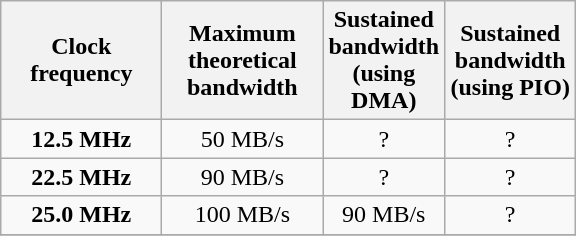<table class="wikitable" style=text-align:center>
<tr>
<th width="100">Clock frequency</th>
<th width="100">Maximum theoretical bandwidth</th>
<th width="50">Sustained bandwidth (using DMA)</th>
<th width="80">Sustained bandwidth (using PIO)</th>
</tr>
<tr>
<td><strong>12.5 MHz</strong></td>
<td>50 MB/s</td>
<td>?</td>
<td>?</td>
</tr>
<tr>
<td><strong>22.5 MHz</strong></td>
<td>90 MB/s</td>
<td>?</td>
<td>?</td>
</tr>
<tr>
<td><strong>25.0 MHz</strong></td>
<td>100 MB/s</td>
<td>90 MB/s</td>
<td>?</td>
</tr>
<tr>
</tr>
</table>
